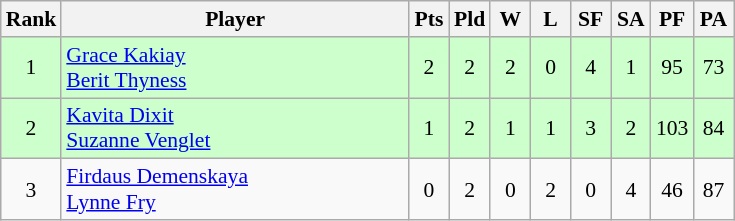<table class=wikitable style="text-align:center; font-size:90%">
<tr>
<th width="20">Rank</th>
<th width="225">Player</th>
<th width="20">Pts</th>
<th width="20">Pld</th>
<th width="20">W</th>
<th width="20">L</th>
<th width="20">SF</th>
<th width="20">SA</th>
<th width="20">PF</th>
<th width="20">PA</th>
</tr>
<tr bgcolor="#ccffcc">
<td>1</td>
<td style="text-align:left"> <a href='#'>Grace Kakiay</a><br> <a href='#'>Berit Thyness</a></td>
<td>2</td>
<td>2</td>
<td>2</td>
<td>0</td>
<td>4</td>
<td>1</td>
<td>95</td>
<td>73</td>
</tr>
<tr bgcolor="#ccffcc">
<td>2</td>
<td style="text-align:left"> <a href='#'>Kavita Dixit</a><br> <a href='#'>Suzanne Venglet</a></td>
<td>1</td>
<td>2</td>
<td>1</td>
<td>1</td>
<td>3</td>
<td>2</td>
<td>103</td>
<td>84</td>
</tr>
<tr>
<td>3</td>
<td style="text-align:left"> <a href='#'>Firdaus Demenskaya</a><br> <a href='#'>Lynne Fry</a></td>
<td>0</td>
<td>2</td>
<td>0</td>
<td>2</td>
<td>0</td>
<td>4</td>
<td>46</td>
<td>87</td>
</tr>
</table>
